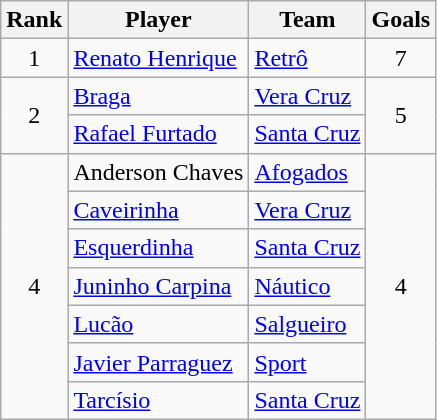<table class="wikitable" style="text-align:left">
<tr>
<th>Rank</th>
<th>Player</th>
<th>Team</th>
<th>Goals</th>
</tr>
<tr>
<td align=center>1</td>
<td> <a href='#'>Renato Henrique</a></td>
<td><a href='#'>Retrô</a></td>
<td align=center>7</td>
</tr>
<tr>
<td align=center rowspan=2>2</td>
<td> <a href='#'>Braga</a></td>
<td><a href='#'>Vera Cruz</a></td>
<td align=center rowspan=2>5</td>
</tr>
<tr>
<td align=left> <a href='#'>Rafael Furtado</a></td>
<td align=left><a href='#'>Santa Cruz</a></td>
</tr>
<tr>
<td align=center rowspan=7>4</td>
<td> Anderson Chaves</td>
<td><a href='#'>Afogados</a></td>
<td align=center rowspan=7>4</td>
</tr>
<tr>
<td> <a href='#'>Caveirinha</a></td>
<td><a href='#'>Vera Cruz</a></td>
</tr>
<tr>
<td align=left> <a href='#'>Esquerdinha</a></td>
<td align=left><a href='#'>Santa Cruz</a></td>
</tr>
<tr>
<td> <a href='#'>Juninho Carpina</a></td>
<td><a href='#'>Náutico</a></td>
</tr>
<tr>
<td> <a href='#'>Lucão</a></td>
<td><a href='#'>Salgueiro</a></td>
</tr>
<tr>
<td> <a href='#'>Javier Parraguez</a></td>
<td><a href='#'>Sport</a></td>
</tr>
<tr>
<td align=left> <a href='#'>Tarcísio</a></td>
<td align=left><a href='#'>Santa Cruz</a></td>
</tr>
</table>
